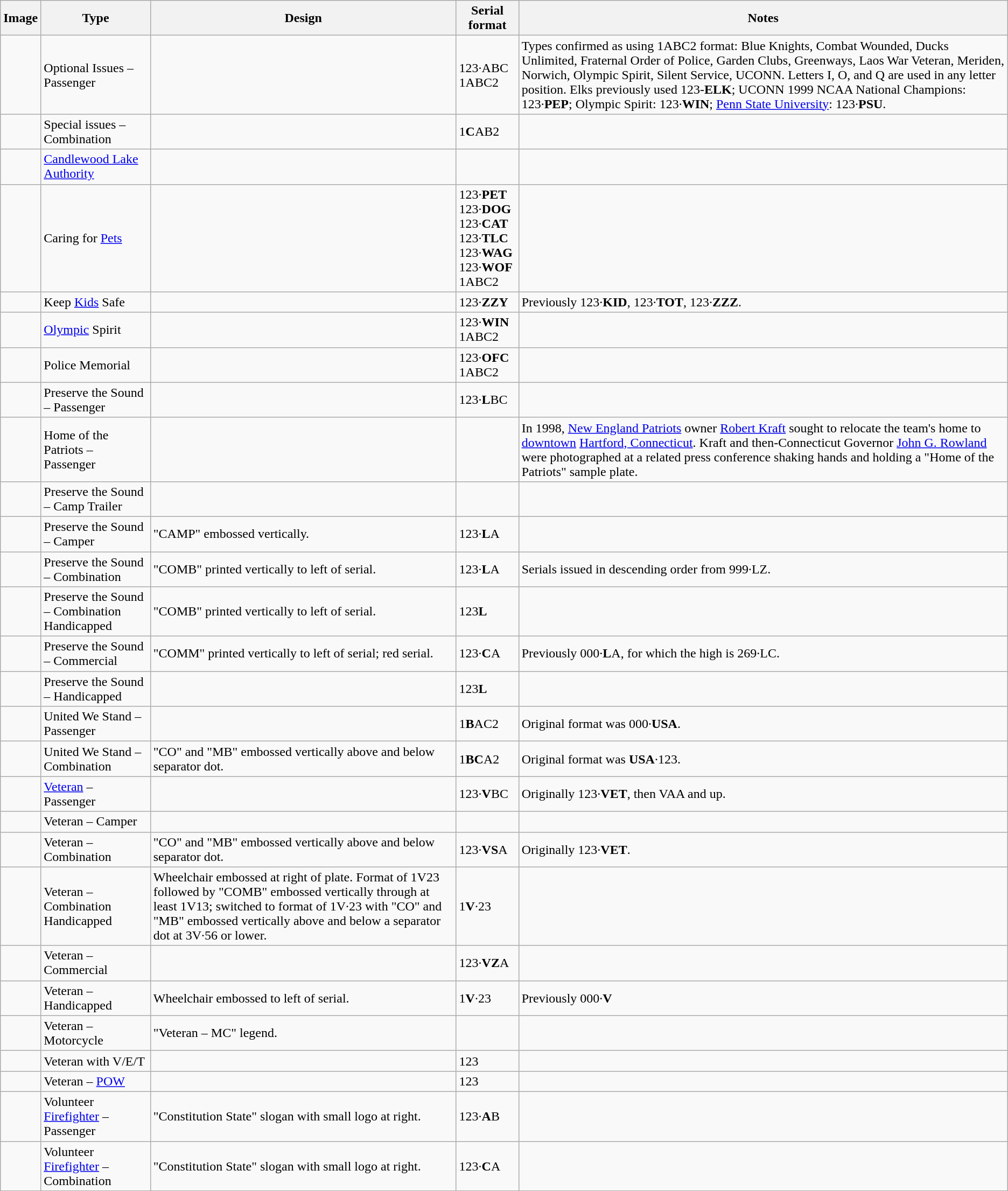<table class="wikitable">
<tr>
<th>Image</th>
<th>Type</th>
<th>Design</th>
<th style="width:70px">Serial format</th>
<th>Notes</th>
</tr>
<tr>
<td><br></td>
<td>Optional Issues – Passenger</td>
<td></td>
<td>123·ABC<br>1ABC2</td>
<td>Types confirmed as using 1ABC2 format: Blue Knights, Combat Wounded, Ducks Unlimited, Fraternal Order of Police, Garden Clubs, Greenways, Laos War Veteran, Meriden, Norwich, Olympic Spirit, Silent Service, UCONN. Letters I, O, and Q are used in any letter position. Elks previously used 123-<strong>ELK</strong>; UCONN 1999 NCAA National Champions: 123·<strong>PEP</strong>; Olympic Spirit: 123·<strong>WIN</strong>; <a href='#'>Penn State University</a>: 123·<strong>PSU</strong>.</td>
</tr>
<tr>
<td></td>
<td>Special issues – Combination</td>
<td></td>
<td>1<strong>C</strong>AB2</td>
<td></td>
</tr>
<tr>
<td></td>
<td><a href='#'>Candlewood Lake Authority</a></td>
<td></td>
<td></td>
<td></td>
</tr>
<tr>
<td></td>
<td>Caring for <a href='#'>Pets</a></td>
<td></td>
<td>123·<strong>PET</strong><br>123·<strong>DOG</strong><br>123·<strong>CAT</strong><br>123·<strong>TLC</strong><br>123·<strong>WAG</strong><br>123·<strong>WOF</strong><br>1ABC2</td>
<td></td>
</tr>
<tr>
<td></td>
<td>Keep <a href='#'>Kids</a> Safe</td>
<td></td>
<td>123·<strong>ZZY</strong></td>
<td>Previously 123·<strong>KID</strong>, 123·<strong>TOT</strong>, 123·<strong>ZZZ</strong>.</td>
</tr>
<tr>
<td></td>
<td><a href='#'>Olympic</a> Spirit</td>
<td></td>
<td>123·<strong>WIN</strong><br>1ABC2</td>
<td></td>
</tr>
<tr>
<td></td>
<td>Police Memorial</td>
<td></td>
<td>123·<strong>OFC</strong><br>1ABC2</td>
<td></td>
</tr>
<tr>
<td></td>
<td>Preserve the Sound – Passenger</td>
<td></td>
<td>123·<strong>L</strong>BC</td>
<td></td>
</tr>
<tr>
<td></td>
<td>Home of the Patriots – Passenger</td>
<td></td>
<td></td>
<td>In 1998, <a href='#'>New England Patriots</a> owner <a href='#'>Robert Kraft</a> sought to relocate the team's home to <a href='#'>downtown</a> <a href='#'>Hartford, Connecticut</a>. Kraft and then-Connecticut Governor <a href='#'>John G. Rowland</a> were photographed at a related press conference shaking hands and holding a "Home of the Patriots" sample plate.</td>
</tr>
<tr>
<td></td>
<td>Preserve the Sound – Camp Trailer</td>
<td></td>
<td></td>
<td></td>
</tr>
<tr>
<td></td>
<td>Preserve the Sound – Camper</td>
<td>"CAMP" embossed vertically.</td>
<td>123·<strong>L</strong>A</td>
<td></td>
</tr>
<tr>
<td></td>
<td>Preserve the Sound – Combination</td>
<td>"COMB" printed vertically to left of serial.</td>
<td>123·<strong>L</strong>A</td>
<td>Serials issued in descending order from 999·LZ.</td>
</tr>
<tr>
<td></td>
<td>Preserve the Sound – Combination Handicapped</td>
<td>"COMB" printed vertically to left of serial.</td>
<td>123<strong>L</strong></td>
<td></td>
</tr>
<tr>
<td></td>
<td>Preserve the Sound – Commercial</td>
<td>"COMM" printed vertically to left of serial; red serial.</td>
<td>123·<strong>C</strong>A</td>
<td>Previously 000·<strong>L</strong>A, for which the high is 269·LC.</td>
</tr>
<tr>
<td></td>
<td>Preserve the Sound – Handicapped</td>
<td></td>
<td>123<strong>L</strong></td>
<td></td>
</tr>
<tr>
<td></td>
<td>United We Stand – Passenger</td>
<td></td>
<td>1<strong>B</strong>AC2</td>
<td>Original format was 000·<strong>USA</strong>.</td>
</tr>
<tr>
<td></td>
<td>United We Stand – Combination</td>
<td>"CO" and "MB" embossed vertically above and below separator dot.</td>
<td>1<strong>BC</strong>A2</td>
<td>Original format was <strong>USA</strong>·123.</td>
</tr>
<tr>
<td></td>
<td><a href='#'>Veteran</a> – Passenger</td>
<td></td>
<td>123·<strong>V</strong>BC</td>
<td>Originally 123·<strong>VET</strong>, then VAA and up.</td>
</tr>
<tr>
<td></td>
<td>Veteran – Camper</td>
<td></td>
<td></td>
<td></td>
</tr>
<tr>
<td></td>
<td>Veteran – Combination</td>
<td>"CO" and "MB" embossed vertically above and below separator dot.</td>
<td>123·<strong>VS</strong>A</td>
<td>Originally 123·<strong>VET</strong>.</td>
</tr>
<tr>
<td></td>
<td>Veteran – Combination Handicapped</td>
<td>Wheelchair embossed at right of plate. Format of 1V23 followed by "COMB" embossed vertically through at least 1V13; switched to format of 1V·23 with "CO" and "MB" embossed vertically above and below a separator dot at 3V·56 or lower.</td>
<td>1<strong>V</strong>·23</td>
<td></td>
</tr>
<tr>
<td></td>
<td>Veteran – Commercial</td>
<td></td>
<td>123·<strong>VZ</strong>A</td>
<td></td>
</tr>
<tr>
<td></td>
<td>Veteran – Handicapped</td>
<td>Wheelchair embossed to left of serial.</td>
<td>1<strong>V</strong>·23</td>
<td>Previously 000·<strong>V</strong></td>
</tr>
<tr>
<td></td>
<td>Veteran – Motorcycle</td>
<td>"Veteran – MC" legend.</td>
<td></td>
<td></td>
</tr>
<tr>
<td></td>
<td>Veteran with V/E/T</td>
<td></td>
<td>123 </td>
<td></td>
</tr>
<tr>
<td></td>
<td>Veteran – <a href='#'>POW</a></td>
<td></td>
<td>123 </td>
<td></td>
</tr>
<tr>
<td></td>
<td>Volunteer <a href='#'>Firefighter</a> – Passenger</td>
<td>"Constitution State" slogan with small logo at right.</td>
<td>123·<strong>A</strong>B</td>
<td></td>
</tr>
<tr>
<td></td>
<td>Volunteer <a href='#'>Firefighter</a> – Combination</td>
<td>"Constitution State" slogan with small logo at right.</td>
<td>123·<strong>C</strong>A</td>
<td></td>
</tr>
</table>
